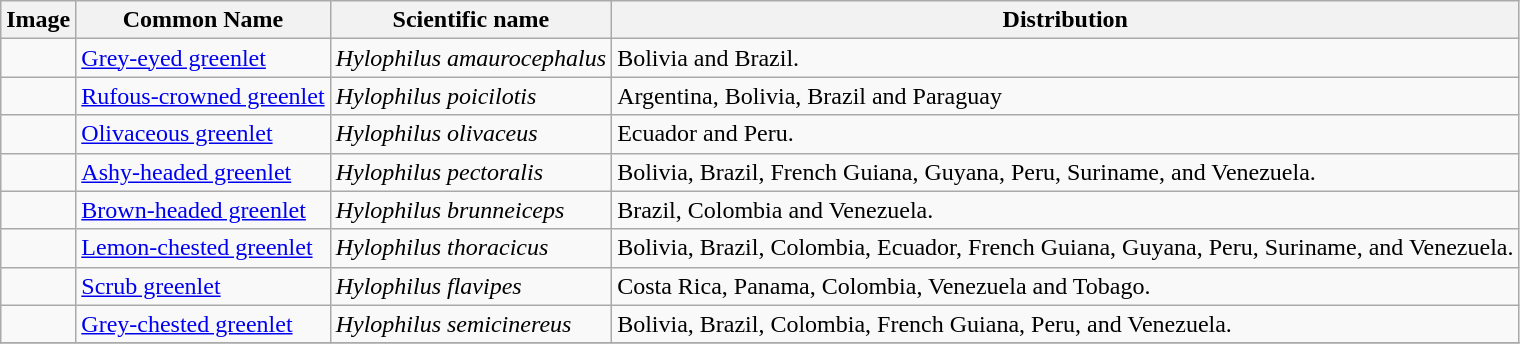<table class="wikitable ">
<tr>
<th>Image</th>
<th>Common Name</th>
<th>Scientific name</th>
<th>Distribution</th>
</tr>
<tr>
<td></td>
<td><a href='#'>Grey-eyed greenlet</a></td>
<td><em>Hylophilus amaurocephalus</em></td>
<td>Bolivia and Brazil.</td>
</tr>
<tr>
<td></td>
<td><a href='#'>Rufous-crowned greenlet</a></td>
<td><em>Hylophilus poicilotis</em></td>
<td>Argentina, Bolivia, Brazil and Paraguay</td>
</tr>
<tr>
<td></td>
<td><a href='#'>Olivaceous greenlet</a></td>
<td><em>Hylophilus olivaceus</em></td>
<td>Ecuador and Peru.</td>
</tr>
<tr>
<td></td>
<td><a href='#'>Ashy-headed greenlet</a></td>
<td><em>Hylophilus pectoralis</em></td>
<td>Bolivia, Brazil, French Guiana, Guyana, Peru, Suriname, and Venezuela.</td>
</tr>
<tr>
<td></td>
<td><a href='#'>Brown-headed greenlet</a></td>
<td><em>Hylophilus brunneiceps</em></td>
<td>Brazil, Colombia and Venezuela.</td>
</tr>
<tr>
<td></td>
<td><a href='#'>Lemon-chested greenlet</a></td>
<td><em>Hylophilus thoracicus</em></td>
<td>Bolivia, Brazil, Colombia, Ecuador, French Guiana, Guyana, Peru, Suriname, and Venezuela.</td>
</tr>
<tr>
<td></td>
<td><a href='#'>Scrub greenlet</a></td>
<td><em>Hylophilus flavipes</em></td>
<td>Costa Rica, Panama, Colombia, Venezuela and Tobago.</td>
</tr>
<tr>
<td></td>
<td><a href='#'>Grey-chested greenlet</a></td>
<td><em>Hylophilus semicinereus</em></td>
<td>Bolivia, Brazil, Colombia, French Guiana, Peru, and Venezuela.</td>
</tr>
<tr>
</tr>
</table>
